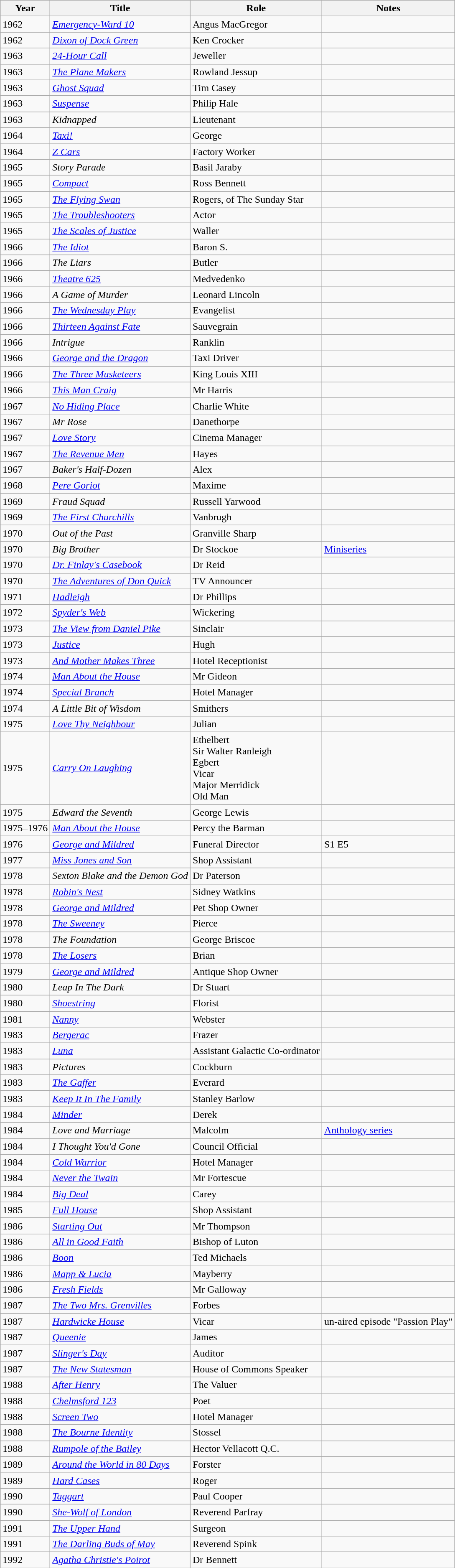<table class="wikitable">
<tr>
<th>Year</th>
<th>Title</th>
<th>Role</th>
<th>Notes</th>
</tr>
<tr>
<td>1962</td>
<td><em><a href='#'>Emergency-Ward 10</a></em></td>
<td>Angus MacGregor</td>
<td></td>
</tr>
<tr>
<td>1962</td>
<td><em><a href='#'>Dixon of Dock Green</a></em></td>
<td>Ken Crocker</td>
<td></td>
</tr>
<tr>
<td>1963</td>
<td><em><a href='#'>24-Hour Call</a></em></td>
<td>Jeweller</td>
<td></td>
</tr>
<tr>
<td>1963</td>
<td><em><a href='#'>The Plane Makers</a></em></td>
<td>Rowland Jessup</td>
<td></td>
</tr>
<tr>
<td>1963</td>
<td><em><a href='#'>Ghost Squad</a></em></td>
<td>Tim Casey</td>
<td></td>
</tr>
<tr>
<td>1963</td>
<td><em><a href='#'>Suspense</a></em></td>
<td>Philip Hale</td>
<td></td>
</tr>
<tr>
<td>1963</td>
<td><em>Kidnapped</em></td>
<td>Lieutenant</td>
<td></td>
</tr>
<tr>
<td>1964</td>
<td><em><a href='#'>Taxi!</a></em></td>
<td>George</td>
<td></td>
</tr>
<tr>
<td>1964</td>
<td><em><a href='#'>Z Cars</a></em></td>
<td>Factory Worker</td>
<td></td>
</tr>
<tr>
<td>1965</td>
<td><em>Story Parade</em></td>
<td>Basil Jaraby</td>
<td></td>
</tr>
<tr>
<td>1965</td>
<td><em><a href='#'>Compact</a></em></td>
<td>Ross Bennett</td>
<td></td>
</tr>
<tr>
<td>1965</td>
<td><em><a href='#'>The Flying Swan</a></em></td>
<td>Rogers, of The Sunday Star</td>
<td></td>
</tr>
<tr>
<td>1965</td>
<td><em><a href='#'>The Troubleshooters</a></em></td>
<td>Actor</td>
<td></td>
</tr>
<tr>
<td>1965</td>
<td><em><a href='#'>The Scales of Justice</a></em></td>
<td>Waller</td>
<td></td>
</tr>
<tr>
<td>1966</td>
<td><em><a href='#'>The Idiot</a></em></td>
<td>Baron S.</td>
<td></td>
</tr>
<tr>
<td>1966</td>
<td><em>The Liars</em></td>
<td>Butler</td>
<td></td>
</tr>
<tr>
<td>1966</td>
<td><em><a href='#'>Theatre 625</a></em></td>
<td>Medvedenko</td>
<td></td>
</tr>
<tr>
<td>1966</td>
<td><em>A Game of Murder</em></td>
<td>Leonard Lincoln</td>
<td></td>
</tr>
<tr>
<td>1966</td>
<td><em><a href='#'>The Wednesday Play</a></em></td>
<td>Evangelist</td>
<td></td>
</tr>
<tr>
<td>1966</td>
<td><em><a href='#'>Thirteen Against Fate</a></em></td>
<td>Sauvegrain</td>
<td></td>
</tr>
<tr>
<td>1966</td>
<td><em>Intrigue</em></td>
<td>Ranklin</td>
<td></td>
</tr>
<tr>
<td>1966</td>
<td><em><a href='#'>George and the Dragon</a></em></td>
<td>Taxi Driver</td>
<td></td>
</tr>
<tr>
<td>1966</td>
<td><em><a href='#'>The Three Musketeers</a></em></td>
<td>King Louis XIII</td>
<td></td>
</tr>
<tr>
<td>1966</td>
<td><em><a href='#'>This Man Craig</a></em></td>
<td>Mr Harris</td>
<td></td>
</tr>
<tr>
<td>1967</td>
<td><em><a href='#'>No Hiding Place</a></em></td>
<td>Charlie White</td>
<td></td>
</tr>
<tr>
<td>1967</td>
<td><em>Mr Rose</em></td>
<td>Danethorpe</td>
<td></td>
</tr>
<tr>
<td>1967</td>
<td><em><a href='#'>Love Story</a></em></td>
<td>Cinema Manager</td>
<td></td>
</tr>
<tr>
<td>1967</td>
<td><em><a href='#'>The Revenue Men</a></em></td>
<td>Hayes</td>
<td></td>
</tr>
<tr>
<td>1967</td>
<td><em>Baker's Half-Dozen</em></td>
<td>Alex</td>
<td></td>
</tr>
<tr>
<td>1968</td>
<td><em><a href='#'>Pere Goriot</a></em></td>
<td>Maxime</td>
<td></td>
</tr>
<tr>
<td>1969</td>
<td><em>Fraud Squad</em></td>
<td>Russell Yarwood</td>
<td></td>
</tr>
<tr>
<td>1969</td>
<td><em><a href='#'>The First Churchills</a></em></td>
<td>Vanbrugh</td>
<td></td>
</tr>
<tr>
<td>1970</td>
<td><em>Out of the Past</em></td>
<td>Granville Sharp</td>
<td></td>
</tr>
<tr>
<td>1970</td>
<td><em>Big Brother</em></td>
<td>Dr Stockoe</td>
<td><a href='#'>Miniseries</a></td>
</tr>
<tr>
<td>1970</td>
<td><em><a href='#'>Dr. Finlay's Casebook</a></em></td>
<td>Dr Reid</td>
<td></td>
</tr>
<tr>
<td>1970</td>
<td><em><a href='#'>The Adventures of Don Quick</a></em></td>
<td>TV Announcer</td>
<td></td>
</tr>
<tr>
<td>1971</td>
<td><em><a href='#'>Hadleigh</a></em></td>
<td>Dr Phillips</td>
<td></td>
</tr>
<tr>
<td>1972</td>
<td><em><a href='#'>Spyder's Web</a></em></td>
<td>Wickering</td>
<td></td>
</tr>
<tr>
<td>1973</td>
<td><em><a href='#'>The View from Daniel Pike</a></em></td>
<td>Sinclair</td>
<td></td>
</tr>
<tr>
<td>1973</td>
<td><em><a href='#'>Justice</a></em></td>
<td>Hugh</td>
<td></td>
</tr>
<tr>
<td>1973</td>
<td><em><a href='#'>And Mother Makes Three</a></em></td>
<td>Hotel Receptionist</td>
<td></td>
</tr>
<tr>
<td>1974</td>
<td><em><a href='#'>Man About the House</a></em></td>
<td>Mr Gideon</td>
<td></td>
</tr>
<tr>
<td>1974</td>
<td><em><a href='#'>Special Branch</a></em></td>
<td>Hotel Manager</td>
<td></td>
</tr>
<tr>
<td>1974</td>
<td><em>A Little Bit of Wisdom</em></td>
<td>Smithers</td>
<td></td>
</tr>
<tr>
<td>1975</td>
<td><em><a href='#'>Love Thy Neighbour</a></em></td>
<td>Julian</td>
<td></td>
</tr>
<tr>
<td>1975</td>
<td><em><a href='#'>Carry On Laughing</a></em></td>
<td>Ethelbert<br>Sir Walter Ranleigh<br>Egbert<br>Vicar<br>Major Merridick<br>Old Man</td>
<td></td>
</tr>
<tr>
<td>1975</td>
<td><em>Edward the Seventh</em></td>
<td>George Lewis</td>
<td></td>
</tr>
<tr>
<td>1975–1976</td>
<td><em><a href='#'>Man About the House</a></em></td>
<td>Percy the Barman</td>
<td></td>
</tr>
<tr>
<td>1976</td>
<td><em><a href='#'>George and Mildred</a></em></td>
<td>Funeral Director</td>
<td>S1 E5</td>
</tr>
<tr>
<td>1977</td>
<td><em><a href='#'>Miss Jones and Son</a></em></td>
<td>Shop Assistant</td>
<td></td>
</tr>
<tr>
<td>1978</td>
<td><em>Sexton Blake and the Demon God</em></td>
<td>Dr Paterson</td>
<td></td>
</tr>
<tr>
<td>1978</td>
<td><em><a href='#'>Robin's Nest</a></em></td>
<td>Sidney Watkins</td>
<td></td>
</tr>
<tr>
<td>1978</td>
<td><em><a href='#'>George and Mildred</a></em></td>
<td>Pet Shop Owner</td>
<td></td>
</tr>
<tr>
<td>1978</td>
<td><em><a href='#'>The Sweeney</a></em></td>
<td>Pierce</td>
<td></td>
</tr>
<tr>
<td>1978</td>
<td><em>The Foundation</em></td>
<td>George Briscoe</td>
<td></td>
</tr>
<tr>
<td>1978</td>
<td><em><a href='#'>The Losers</a></em></td>
<td>Brian</td>
<td></td>
</tr>
<tr>
<td>1979</td>
<td><em><a href='#'>George and Mildred</a></em></td>
<td>Antique Shop Owner</td>
<td></td>
</tr>
<tr>
<td>1980</td>
<td><em>Leap In The Dark</em></td>
<td>Dr Stuart</td>
<td></td>
</tr>
<tr>
<td>1980</td>
<td><em><a href='#'>Shoestring</a></em></td>
<td>Florist</td>
<td></td>
</tr>
<tr>
<td>1981</td>
<td><em><a href='#'>Nanny</a></em></td>
<td>Webster</td>
<td></td>
</tr>
<tr>
<td>1983</td>
<td><em><a href='#'>Bergerac</a></em></td>
<td>Frazer</td>
<td></td>
</tr>
<tr>
<td>1983</td>
<td><em><a href='#'>Luna</a></em></td>
<td>Assistant Galactic Co-ordinator</td>
<td></td>
</tr>
<tr>
<td>1983</td>
<td><em>Pictures</em></td>
<td>Cockburn</td>
<td></td>
</tr>
<tr>
<td>1983</td>
<td><em><a href='#'>The Gaffer</a></em></td>
<td>Everard</td>
<td></td>
</tr>
<tr>
<td>1983</td>
<td><em><a href='#'>Keep It In The Family</a></em></td>
<td>Stanley Barlow</td>
<td></td>
</tr>
<tr>
<td>1984</td>
<td><em><a href='#'>Minder</a></em></td>
<td>Derek</td>
<td></td>
</tr>
<tr>
<td>1984</td>
<td><em>Love and Marriage</em></td>
<td>Malcolm</td>
<td><a href='#'>Anthology series</a></td>
</tr>
<tr>
<td>1984</td>
<td><em>I Thought You'd Gone</em></td>
<td>Council Official</td>
<td></td>
</tr>
<tr>
<td>1984</td>
<td><em><a href='#'>Cold Warrior</a></em></td>
<td>Hotel Manager</td>
<td></td>
</tr>
<tr>
<td>1984</td>
<td><em><a href='#'>Never the Twain</a></em></td>
<td>Mr Fortescue</td>
<td></td>
</tr>
<tr>
<td>1984</td>
<td><em><a href='#'>Big Deal</a></em></td>
<td>Carey</td>
<td></td>
</tr>
<tr>
<td>1985</td>
<td><em><a href='#'>Full House</a></em></td>
<td>Shop Assistant</td>
<td></td>
</tr>
<tr>
<td>1986</td>
<td><em><a href='#'>Starting Out</a></em></td>
<td>Mr Thompson</td>
<td></td>
</tr>
<tr>
<td>1986</td>
<td><em><a href='#'>All in Good Faith</a></em></td>
<td>Bishop of Luton</td>
<td></td>
</tr>
<tr>
<td>1986</td>
<td><em><a href='#'>Boon</a></em></td>
<td>Ted Michaels</td>
<td></td>
</tr>
<tr>
<td>1986</td>
<td><em><a href='#'>Mapp & Lucia</a></em></td>
<td>Mayberry</td>
<td></td>
</tr>
<tr>
<td>1986</td>
<td><em><a href='#'>Fresh Fields</a></em></td>
<td>Mr Galloway</td>
<td></td>
</tr>
<tr>
<td>1987</td>
<td><em><a href='#'>The Two Mrs. Grenvilles</a></em></td>
<td>Forbes</td>
<td></td>
</tr>
<tr>
<td>1987</td>
<td><em><a href='#'>Hardwicke House</a></em></td>
<td>Vicar</td>
<td>un-aired episode "Passion Play"</td>
</tr>
<tr>
<td>1987</td>
<td><em><a href='#'>Queenie</a></em></td>
<td>James</td>
<td></td>
</tr>
<tr>
<td>1987</td>
<td><em><a href='#'>Slinger's Day</a></em></td>
<td>Auditor</td>
<td></td>
</tr>
<tr>
<td>1987</td>
<td><em><a href='#'>The New Statesman</a></em></td>
<td>House of Commons Speaker</td>
<td></td>
</tr>
<tr>
<td>1988</td>
<td><em><a href='#'>After Henry</a></em></td>
<td>The Valuer</td>
<td></td>
</tr>
<tr>
<td>1988</td>
<td><em><a href='#'>Chelmsford 123</a></em></td>
<td>Poet</td>
<td></td>
</tr>
<tr>
<td>1988</td>
<td><em><a href='#'>Screen Two</a></em></td>
<td>Hotel Manager</td>
<td></td>
</tr>
<tr>
<td>1988</td>
<td><em><a href='#'>The Bourne Identity</a></em></td>
<td>Stossel</td>
<td></td>
</tr>
<tr>
<td>1988</td>
<td><em><a href='#'>Rumpole of the Bailey</a></em></td>
<td>Hector Vellacott Q.C.</td>
<td></td>
</tr>
<tr>
<td>1989</td>
<td><em><a href='#'>Around the World in 80 Days</a></em></td>
<td>Forster</td>
<td></td>
</tr>
<tr>
<td>1989</td>
<td><em><a href='#'>Hard Cases</a></em></td>
<td>Roger</td>
<td></td>
</tr>
<tr>
<td>1990</td>
<td><em><a href='#'>Taggart</a></em></td>
<td>Paul Cooper</td>
<td></td>
</tr>
<tr>
<td>1990</td>
<td><em><a href='#'>She-Wolf of London</a></em></td>
<td>Reverend Parfray</td>
<td></td>
</tr>
<tr>
<td>1991</td>
<td><em><a href='#'>The Upper Hand</a></em></td>
<td>Surgeon</td>
<td></td>
</tr>
<tr>
<td>1991</td>
<td><em><a href='#'>The Darling Buds of May</a></em></td>
<td>Reverend Spink</td>
<td></td>
</tr>
<tr>
<td>1992</td>
<td><em><a href='#'>Agatha Christie's Poirot</a></em></td>
<td>Dr Bennett</td>
<td></td>
</tr>
</table>
